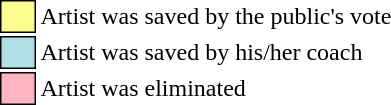<table class="toccolours"style="font-size: 100%; white-space: nowrap">
<tr>
<td style="background:#fdfc8f; border:1px solid black">     </td>
<td>Artist was saved by the public's vote</td>
</tr>
<tr>
<td style="background:#b0e0e6; border:1px solid black">     </td>
<td>Artist was saved by his/her coach</td>
</tr>
<tr>
<td style="background:lightpink; border:1px solid black">     </td>
<td>Artist was eliminated</td>
</tr>
</table>
